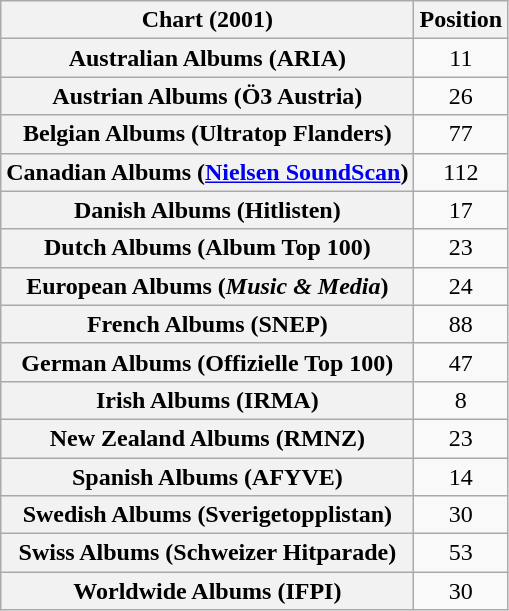<table class="wikitable plainrowheaders sortable" style="text-align:center">
<tr>
<th scope="col">Chart (2001)</th>
<th scope="col">Position</th>
</tr>
<tr>
<th scope="row">Australian Albums (ARIA)</th>
<td>11</td>
</tr>
<tr>
<th scope="row">Austrian Albums (Ö3 Austria)</th>
<td>26</td>
</tr>
<tr>
<th scope="row">Belgian Albums (Ultratop Flanders)</th>
<td>77</td>
</tr>
<tr>
<th scope="row">Canadian Albums (<a href='#'>Nielsen SoundScan</a>)</th>
<td>112</td>
</tr>
<tr>
<th scope="row">Danish Albums (Hitlisten)</th>
<td>17</td>
</tr>
<tr>
<th scope="row">Dutch Albums (Album Top 100)</th>
<td>23</td>
</tr>
<tr>
<th scope="row">European Albums (<em>Music & Media</em>)</th>
<td>24</td>
</tr>
<tr>
<th scope="row">French Albums (SNEP)</th>
<td>88</td>
</tr>
<tr>
<th scope="row">German Albums (Offizielle Top 100)</th>
<td>47</td>
</tr>
<tr>
<th scope="row">Irish Albums (IRMA)</th>
<td>8</td>
</tr>
<tr>
<th scope="row">New Zealand Albums (RMNZ)</th>
<td>23</td>
</tr>
<tr>
<th scope="row">Spanish Albums (AFYVE)</th>
<td>14</td>
</tr>
<tr>
<th scope="row">Swedish Albums (Sverigetopplistan)</th>
<td>30</td>
</tr>
<tr>
<th scope="row">Swiss Albums (Schweizer Hitparade)</th>
<td>53</td>
</tr>
<tr>
<th scope="row">Worldwide Albums (IFPI)</th>
<td>30</td>
</tr>
</table>
